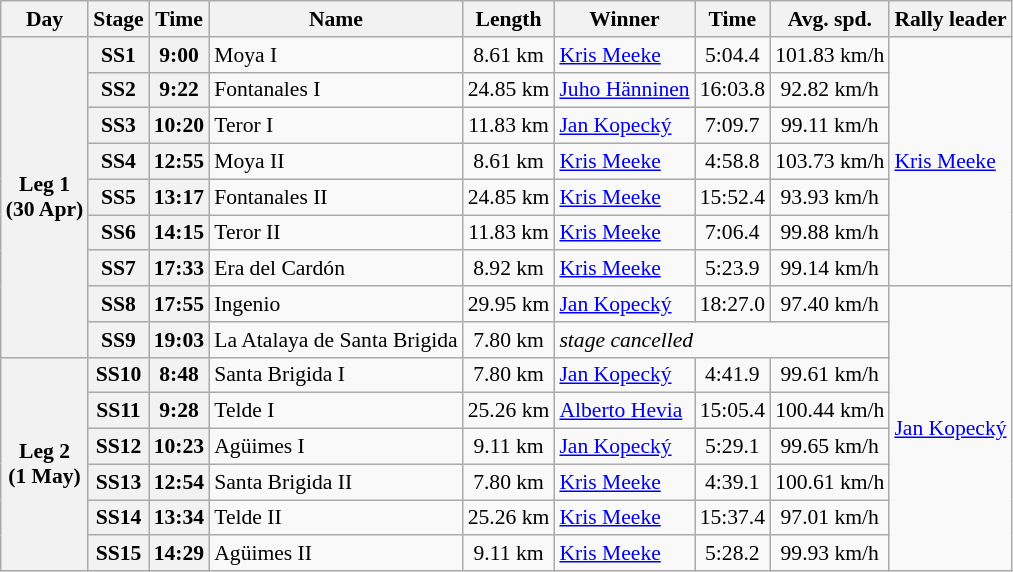<table class="wikitable" style="text-align: center; font-size: 90%; max-width: 950px;">
<tr>
<th>Day</th>
<th>Stage</th>
<th>Time</th>
<th>Name</th>
<th>Length</th>
<th>Winner</th>
<th>Time</th>
<th>Avg. spd.</th>
<th>Rally leader</th>
</tr>
<tr>
<th rowspan="9">Leg 1<br>(30 Apr)</th>
<th>SS1</th>
<th>9:00</th>
<td align=left>Moya I</td>
<td>8.61 km</td>
<td align=left> <a href='#'>Kris Meeke</a></td>
<td>5:04.4</td>
<td>101.83 km/h</td>
<td align=left rowspan=7> <a href='#'>Kris Meeke</a></td>
</tr>
<tr>
<th>SS2</th>
<th>9:22</th>
<td align=left>Fontanales I</td>
<td>24.85 km</td>
<td align=left> <a href='#'>Juho Hänninen</a></td>
<td>16:03.8</td>
<td>92.82 km/h</td>
</tr>
<tr>
<th>SS3</th>
<th>10:20</th>
<td align=left>Teror I</td>
<td>11.83 km</td>
<td align=left> <a href='#'>Jan Kopecký</a></td>
<td>7:09.7</td>
<td>99.11 km/h</td>
</tr>
<tr>
<th>SS4</th>
<th>12:55</th>
<td align=left>Moya II</td>
<td>8.61 km</td>
<td align=left> <a href='#'>Kris Meeke</a></td>
<td>4:58.8</td>
<td>103.73 km/h</td>
</tr>
<tr>
<th>SS5</th>
<th>13:17</th>
<td align=left>Fontanales II</td>
<td>24.85 km</td>
<td align=left> <a href='#'>Kris Meeke</a></td>
<td>15:52.4</td>
<td>93.93 km/h</td>
</tr>
<tr>
<th>SS6</th>
<th>14:15</th>
<td align=left>Teror II</td>
<td>11.83 km</td>
<td align=left> <a href='#'>Kris Meeke</a></td>
<td>7:06.4</td>
<td>99.88 km/h</td>
</tr>
<tr>
<th>SS7</th>
<th>17:33</th>
<td align=left>Era del Cardón</td>
<td>8.92 km</td>
<td align=left> <a href='#'>Kris Meeke</a></td>
<td>5:23.9</td>
<td>99.14 km/h</td>
</tr>
<tr>
<th>SS8</th>
<th>17:55</th>
<td align=left>Ingenio</td>
<td>29.95 km</td>
<td align=left> <a href='#'>Jan Kopecký</a></td>
<td>18:27.0</td>
<td>97.40 km/h</td>
<td align=left rowspan=8> <a href='#'>Jan Kopecký</a></td>
</tr>
<tr>
<th>SS9</th>
<th>19:03</th>
<td align=left>La Atalaya de Santa Brigida</td>
<td>7.80 km</td>
<td align=left colspan=3><em>stage cancelled</em></td>
</tr>
<tr>
<th rowspan="6">Leg 2<br>(1 May)</th>
<th>SS10</th>
<th>8:48</th>
<td align=left>Santa Brigida I</td>
<td>7.80 km</td>
<td align=left> <a href='#'>Jan Kopecký</a></td>
<td>4:41.9</td>
<td>99.61 km/h</td>
</tr>
<tr>
<th>SS11</th>
<th>9:28</th>
<td align=left>Telde I</td>
<td>25.26 km</td>
<td align=left> <a href='#'>Alberto Hevia</a></td>
<td>15:05.4</td>
<td>100.44 km/h</td>
</tr>
<tr>
<th>SS12</th>
<th>10:23</th>
<td align=left>Agüimes I</td>
<td>9.11 km</td>
<td align=left> <a href='#'>Jan Kopecký</a></td>
<td>5:29.1</td>
<td>99.65 km/h</td>
</tr>
<tr>
<th>SS13</th>
<th>12:54</th>
<td align=left>Santa Brigida II</td>
<td>7.80 km</td>
<td align=left> <a href='#'>Kris Meeke</a></td>
<td>4:39.1</td>
<td>100.61 km/h</td>
</tr>
<tr>
<th>SS14</th>
<th>13:34</th>
<td align=left>Telde II</td>
<td>25.26 km</td>
<td align=left> <a href='#'>Kris Meeke</a></td>
<td>15:37.4</td>
<td>97.01 km/h</td>
</tr>
<tr>
<th>SS15</th>
<th>14:29</th>
<td align=left>Agüimes II</td>
<td>9.11 km</td>
<td align=left> <a href='#'>Kris Meeke</a></td>
<td>5:28.2</td>
<td>99.93 km/h</td>
</tr>
</table>
